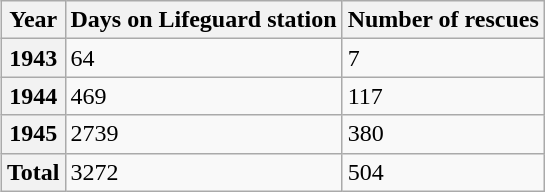<table class="wikitable" style="float: right;margin: 1em auto 1em auto;">
<tr>
<th>Year</th>
<th>Days on Lifeguard station</th>
<th>Number of rescues</th>
</tr>
<tr>
<th scope="row">1943</th>
<td>64</td>
<td>7</td>
</tr>
<tr>
<th scope="row">1944</th>
<td>469</td>
<td>117</td>
</tr>
<tr>
<th scope="row">1945</th>
<td>2739</td>
<td>380</td>
</tr>
<tr>
<th scope="row">Total</th>
<td>3272</td>
<td>504</td>
</tr>
</table>
